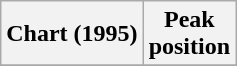<table class="wikitable plainrowheaders" style="text-align:center">
<tr>
<th scope="col">Chart (1995)</th>
<th scope="col">Peak<br> position</th>
</tr>
<tr>
</tr>
</table>
